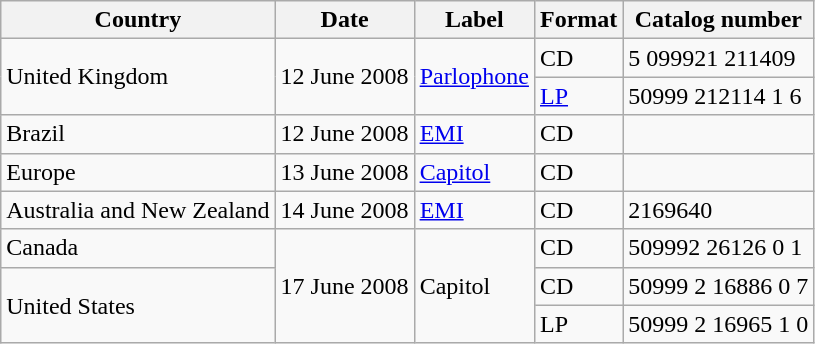<table class="wikitable">
<tr>
<th>Country</th>
<th>Date</th>
<th>Label</th>
<th>Format</th>
<th>Catalog number</th>
</tr>
<tr>
<td rowspan="2">United Kingdom</td>
<td rowspan="2">12 June 2008</td>
<td rowspan="2"><a href='#'>Parlophone</a></td>
<td>CD</td>
<td>5 099921 211409</td>
</tr>
<tr>
<td><a href='#'>LP</a></td>
<td 5 211416 099921>50999 212114 1 6</td>
</tr>
<tr>
<td>Brazil</td>
<td>12 June 2008</td>
<td><a href='#'>EMI</a></td>
<td>CD</td>
<td></td>
</tr>
<tr>
<td>Europe</td>
<td>13 June 2008</td>
<td><a href='#'>Capitol</a></td>
<td>CD</td>
<td></td>
</tr>
<tr>
<td>Australia and New Zealand</td>
<td>14 June 2008</td>
<td><a href='#'>EMI</a></td>
<td>CD</td>
<td>2169640</td>
</tr>
<tr>
<td>Canada</td>
<td rowspan="3">17 June 2008</td>
<td rowspan="3">Capitol</td>
<td>CD</td>
<td>509992 26126 0 1</td>
</tr>
<tr>
<td rowspan="2">United States</td>
<td>CD</td>
<td>50999 2 16886 0 7</td>
</tr>
<tr>
<td>LP</td>
<td>50999 2 16965 1 0</td>
</tr>
</table>
